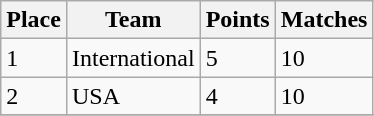<table class="wikitable sortable">
<tr>
<th>Place</th>
<th>Team</th>
<th>Points</th>
<th>Matches</th>
</tr>
<tr>
<td>1</td>
<td>International</td>
<td>5</td>
<td>10</td>
</tr>
<tr>
<td>2</td>
<td>USA</td>
<td>4</td>
<td>10</td>
</tr>
<tr>
</tr>
</table>
